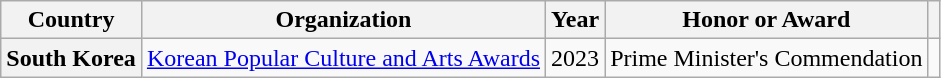<table class="wikitable plainrowheaders sortable" style="margin-right: 0;">
<tr>
<th scope="col">Country</th>
<th scope="col">Organization</th>
<th scope="col">Year</th>
<th scope="col">Honor or Award</th>
<th scope="col" class="unsortable"></th>
</tr>
<tr>
<th scope="row" rowspan="1">South Korea</th>
<td rowspan="1"><a href='#'>Korean Popular Culture and Arts Awards</a></td>
<td style="text-align:center">2023</td>
<td>Prime Minister's Commendation</td>
<td style="text-align:center"></td>
</tr>
</table>
